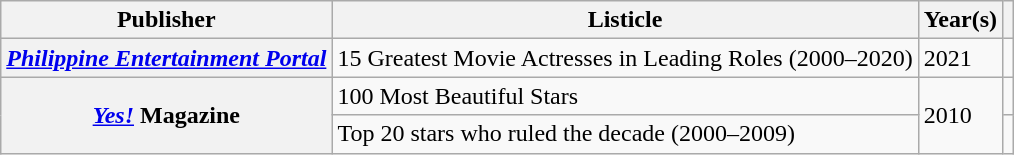<table class="wikitable plainrowheaders sortable" style="margin-right: 0;">
<tr>
<th scope="col">Publisher</th>
<th scope="col">Listicle</th>
<th scope="col">Year(s)</th>
<th scope="col" class="unsortable"></th>
</tr>
<tr>
<th scope="rowgroup"><em><a href='#'>Philippine Entertainment Portal</a></em></th>
<td>15 Greatest Movie Actresses in Leading Roles (2000–2020)</td>
<td>2021</td>
<td></td>
</tr>
<tr>
<th rowspan="2" scope="rowgroup"><em><a href='#'>Yes!</a></em> Magazine</th>
<td>100 Most Beautiful Stars</td>
<td rowspan="2">2010</td>
<td></td>
</tr>
<tr>
<td>Top 20 stars who ruled the decade (2000–2009)</td>
<td></td>
</tr>
</table>
